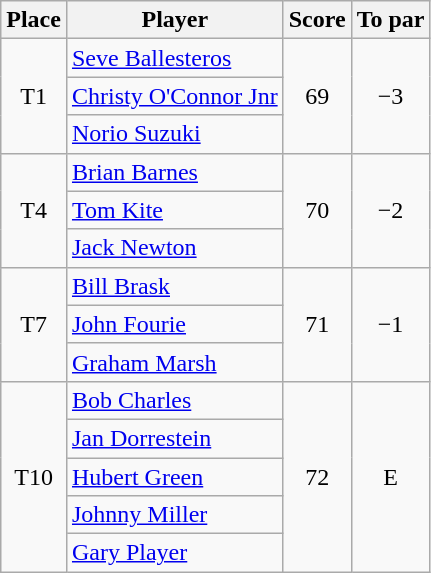<table class="wikitable">
<tr>
<th>Place</th>
<th>Player</th>
<th>Score</th>
<th>To par</th>
</tr>
<tr>
<td rowspan="3" align=center>T1</td>
<td> <a href='#'>Seve Ballesteros</a></td>
<td rowspan="3" align=center>69</td>
<td rowspan="3" align=center>−3</td>
</tr>
<tr>
<td> <a href='#'>Christy O'Connor Jnr</a></td>
</tr>
<tr>
<td> <a href='#'>Norio Suzuki</a></td>
</tr>
<tr>
<td rowspan="3" align=center>T4</td>
<td> <a href='#'>Brian Barnes</a></td>
<td rowspan="3" align=center>70</td>
<td rowspan="3" align=center>−2</td>
</tr>
<tr>
<td> <a href='#'>Tom Kite</a></td>
</tr>
<tr>
<td> <a href='#'>Jack Newton</a></td>
</tr>
<tr>
<td rowspan="3" align=center>T7</td>
<td> <a href='#'>Bill Brask</a></td>
<td rowspan="3" align=center>71</td>
<td rowspan="3" align=center>−1</td>
</tr>
<tr>
<td> <a href='#'>John Fourie</a></td>
</tr>
<tr>
<td> <a href='#'>Graham Marsh</a></td>
</tr>
<tr>
<td rowspan="5" align=center>T10</td>
<td> <a href='#'>Bob Charles</a></td>
<td rowspan="5" align=center>72</td>
<td rowspan="5" align=center>E</td>
</tr>
<tr>
<td> <a href='#'>Jan Dorrestein</a></td>
</tr>
<tr>
<td> <a href='#'>Hubert Green</a></td>
</tr>
<tr>
<td> <a href='#'>Johnny Miller</a></td>
</tr>
<tr>
<td> <a href='#'>Gary Player</a></td>
</tr>
</table>
